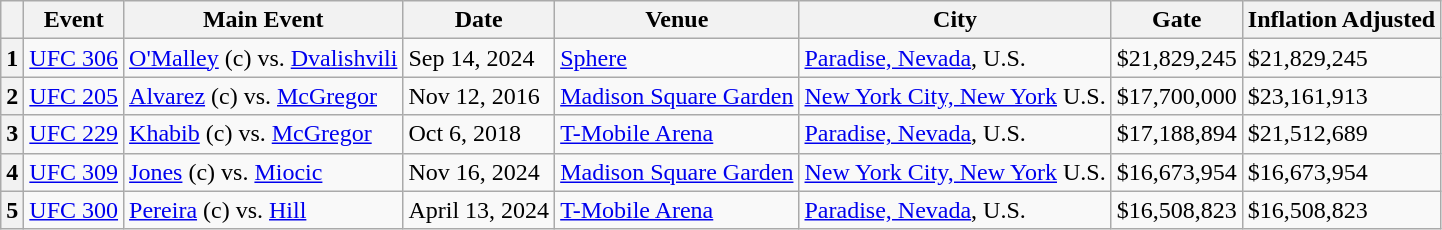<table class=wikitable>
<tr>
<th></th>
<th>Event</th>
<th>Main Event</th>
<th>Date</th>
<th>Venue</th>
<th>City</th>
<th>Gate</th>
<th>Inflation Adjusted</th>
</tr>
<tr>
<th>1</th>
<td><a href='#'>UFC 306</a></td>
<td><a href='#'>O'Malley</a> (c) vs. <a href='#'>Dvalishvili</a></td>
<td>Sep 14, 2024</td>
<td><a href='#'>Sphere</a></td>
<td> <a href='#'>Paradise, Nevada</a>, U.S.</td>
<td>$21,829,245</td>
<td>$21,829,245</td>
</tr>
<tr>
<th>2</th>
<td><a href='#'>UFC 205</a></td>
<td><a href='#'>Alvarez</a> (c) vs. <a href='#'>McGregor</a></td>
<td>Nov 12, 2016</td>
<td><a href='#'>Madison Square Garden</a></td>
<td> <a href='#'>New York City, New York</a> U.S.</td>
<td>$17,700,000</td>
<td>$23,161,913</td>
</tr>
<tr>
<th>3</th>
<td><a href='#'>UFC 229</a></td>
<td><a href='#'>Khabib</a> (c) vs. <a href='#'>McGregor</a></td>
<td>Oct 6, 2018</td>
<td><a href='#'>T-Mobile Arena</a></td>
<td> <a href='#'>Paradise, Nevada</a>, U.S.</td>
<td>$17,188,894</td>
<td>$21,512,689</td>
</tr>
<tr>
<th>4</th>
<td><a href='#'>UFC 309</a></td>
<td><a href='#'>Jones</a> (c) vs. <a href='#'>Miocic</a></td>
<td>Nov 16, 2024</td>
<td><a href='#'>Madison Square Garden</a></td>
<td> <a href='#'>New York City, New York</a> U.S.</td>
<td>$16,673,954</td>
<td>$16,673,954</td>
</tr>
<tr>
<th>5</th>
<td><a href='#'>UFC 300</a></td>
<td><a href='#'>Pereira</a> (c) vs. <a href='#'>Hill</a></td>
<td>April 13, 2024</td>
<td><a href='#'>T-Mobile Arena</a></td>
<td> <a href='#'>Paradise, Nevada</a>, U.S.</td>
<td>$16,508,823</td>
<td>$16,508,823</td>
</tr>
</table>
